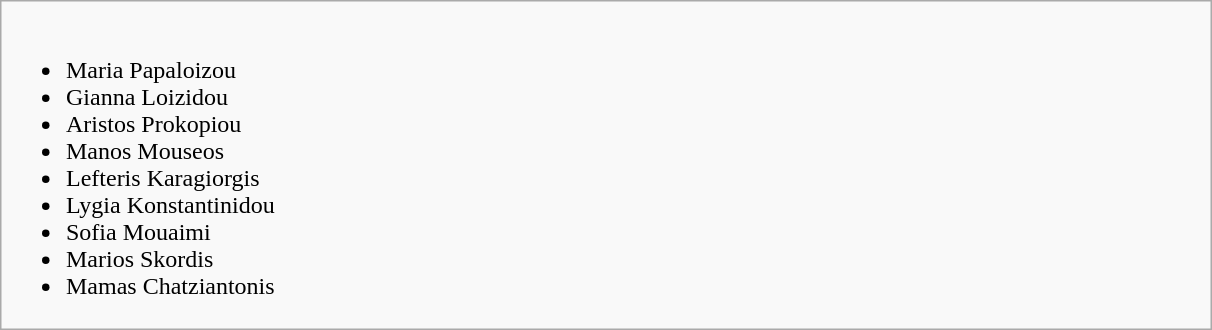<table class="wikitable mw-collapsible collapsible" style="margin: 1em auto 1em auto">
<tr>
<td style="width:50em"><br><ul><li>Maria Papaloizou</li><li>Gianna Loizidou</li><li>Aristos Prokopiou</li><li>Manos Mouseos</li><li>Lefteris Karagiorgis</li><li>Lygia Konstantinidou</li><li>Sofia Mouaimi</li><li>Marios Skordis</li><li>Mamas Chatziantonis</li></ul></td>
</tr>
</table>
